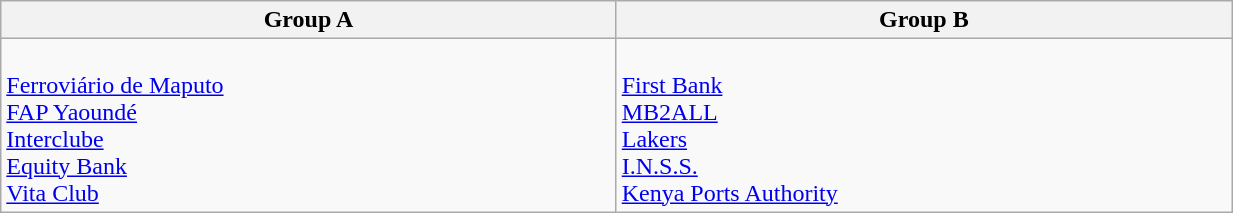<table class="wikitable" width=65%>
<tr>
<th width=225px>Group A</th>
<th width=225px>Group B</th>
</tr>
<tr>
<td><br> <a href='#'>Ferroviário de Maputo</a><br>
 <a href='#'>FAP Yaoundé</a><br>
 <a href='#'>Interclube</a><br>
 <a href='#'>Equity Bank</a><br>
 <a href='#'>Vita Club</a></td>
<td><br> <a href='#'>First Bank</a><br>
 <a href='#'>MB2ALL</a><br>
 <a href='#'>Lakers</a><br>
 <a href='#'>I.N.S.S.</a><br>
 <a href='#'>Kenya Ports Authority</a></td>
</tr>
</table>
